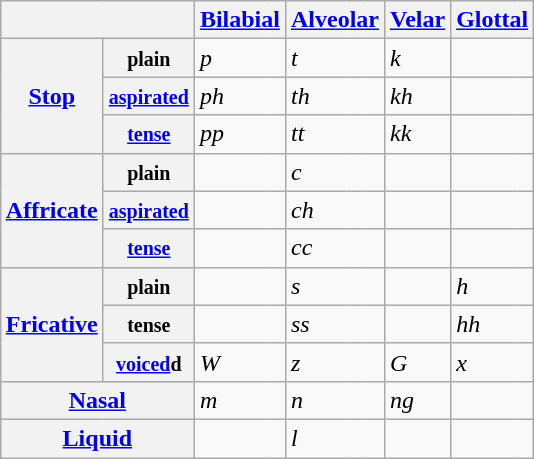<table class="wikitable" style="margin: 1em auto 1em auto;">
<tr>
<th colspan="2"></th>
<th colspan="3"><a href='#'>Bilabial</a></th>
<th colspan="3"><a href='#'>Alveolar</a></th>
<th colspan="3"><a href='#'>Velar</a></th>
<th colspan="3"><a href='#'>Glottal</a></th>
</tr>
<tr>
<th rowspan="3"><a href='#'>Stop</a></th>
<th><small>plain</small></th>
<td style="border-right:none;"><em>p</em></td>
<td style="border-left: none; border-right:none;"></td>
<td style="border-left: none;"></td>
<td style="border-right:none;"><em>t</em></td>
<td style="border-left: none; border-right:none;"></td>
<td style="border-left: none;"></td>
<td style="border-right:none;"><em>k</em></td>
<td style="border-left: none; border-right:none;"></td>
<td style="border-left: none;"></td>
<td colspan="3"></td>
</tr>
<tr>
<th><small><a href='#'>aspirated</a></small></th>
<td style="border-right:none;"><em>ph</em></td>
<td style="border-left: none; border-right:none;"></td>
<td style="border-left: none;"></td>
<td style="border-right:none;"><em>th</em></td>
<td style="border-left: none; border-right:none;"></td>
<td style="border-left: none;"></td>
<td style="border-right:none;"><em>kh</em></td>
<td style="border-left: none; border-right:none;"></td>
<td style="border-left: none;"></td>
<td colspan="3"></td>
</tr>
<tr>
<th><small><a href='#'>tense</a></small></th>
<td style="border-right:none;"><em>pp</em></td>
<td style="border-left: none; border-right:none;"></td>
<td style="border-left: none;"></td>
<td style="border-right:none;"><em>tt</em></td>
<td style="border-left: none; border-right:none;"></td>
<td style="border-left: none;"></td>
<td style="border-right:none;"><em>kk</em></td>
<td style="border-left: none; border-right:none;"></td>
<td style="border-left: none;"></td>
<td colspan="3"></td>
</tr>
<tr>
<th rowspan="3"><a href='#'>Affricate</a></th>
<th><small>plain</small></th>
<td colspan="3"></td>
<td style="border-right:none;"><em>c</em></td>
<td style="border-left: none; border-right:none;"></td>
<td style="border-left: none;"></td>
<td colspan="3"></td>
<td colspan="3"></td>
</tr>
<tr>
<th><small><a href='#'>aspirated</a></small></th>
<td colspan="3"></td>
<td style="border-right:none;"><em>ch</em></td>
<td style="border-left: none; border-right:none;"></td>
<td style="border-left: none;"></td>
<td colspan="3"></td>
<td colspan="3"></td>
</tr>
<tr>
<th><small><a href='#'>tense</a></small></th>
<td colspan="3"></td>
<td style="border-right:none;"><em>cc</em></td>
<td style="border-left: none; border-right:none;"></td>
<td style="border-left: none;"></td>
<td colspan="3"></td>
<td colspan="3"></td>
</tr>
<tr>
<th rowspan="3"><a href='#'>Fricative</a></th>
<th><small>plain</small></th>
<td colspan="3"></td>
<td style="border-right:none;"><em>s</em></td>
<td style="border-left: none; border-right:none;"></td>
<td style="border-left: none;"></td>
<td colspan="3"></td>
<td style="border-right:none;"><em>h</em></td>
<td style="border-left: none; border-right:none;"></td>
<td style="border-left: none;"></td>
</tr>
<tr>
<th><small>tense</small></th>
<td colspan="3"></td>
<td style="border-right:none;"><em>ss</em></td>
<td style="border-left: none; border-right:none;"></td>
<td style="border-left: none;"></td>
<td colspan="3"></td>
<td style="border-right:none;"><em>hh</em></td>
<td style="border-left: none; border-right:none;"></td>
<td style="border-left: none;"></td>
</tr>
<tr>
<th><small><a href='#'>voiced</a>d</small></th>
<td style="border-right:none;"><em>W</em></td>
<td style="border-left: none; border-right:none;"></td>
<td style="border-left: none;"></td>
<td style="border-right:none;"><em>z</em></td>
<td style="border-left: none; border-right:none;"></td>
<td style="border-left: none;"></td>
<td style="border-right:none;"><em>G</em></td>
<td style="border-left: none; border-right:none;"></td>
<td style="border-left: none;"></td>
<td style="border-right:none;"><em>x</em></td>
<td style="border-left: none; border-right:none;"></td>
<td style="border-left: none;"></td>
</tr>
<tr>
<th colspan="2"><a href='#'>Nasal</a></th>
<td style="border-right:none;"><em>m</em></td>
<td style="border-left: none; border-right:none;"></td>
<td style="border-left: none;"></td>
<td style="border-right:none;"><em>n</em></td>
<td style="border-left: none; border-right:none;"></td>
<td style="border-left: none;"></td>
<td style="border-right:none;"><em>ng</em></td>
<td style="border-left: none; border-right:none;"></td>
<td style="border-left: none;"></td>
<td colspan="3"></td>
</tr>
<tr>
<th colspan="2"><a href='#'>Liquid</a></th>
<td colspan="3"></td>
<td style="border-right:none;"><em>l</em></td>
<td style="border-left: none; border-right:none;"></td>
<td style="border-left: none;"></td>
<td colspan="3"></td>
<td colspan="3"></td>
</tr>
</table>
